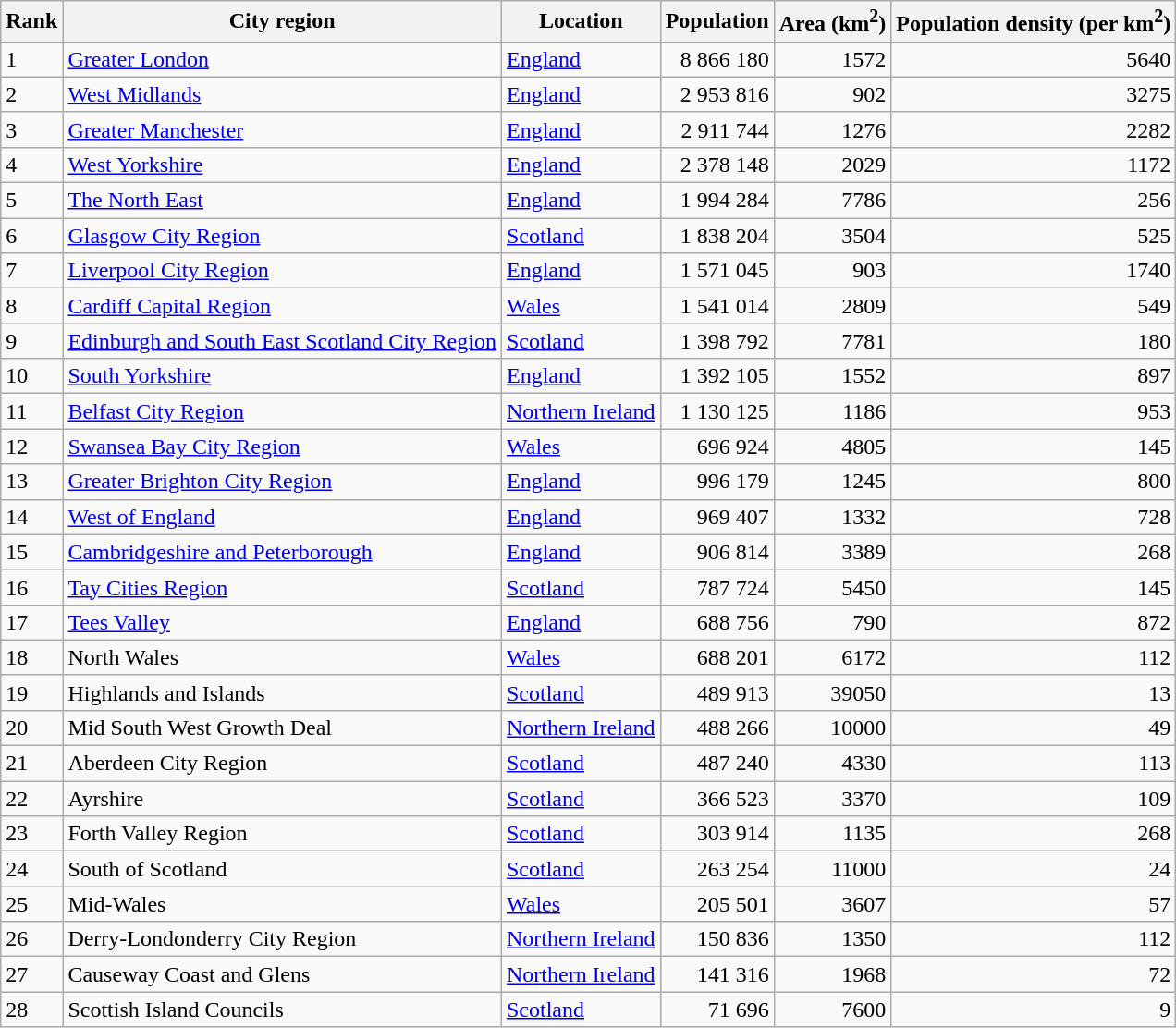<table class="wikitable sortable">
<tr>
<th>Rank</th>
<th>City region</th>
<th>Location</th>
<th align="right">Population</th>
<th align="right">Area (km<sup>2</sup>)</th>
<th align="right">Population density (per km<sup>2</sup>)</th>
</tr>
<tr>
<td>1</td>
<td><a href='#'>Greater London</a></td>
<td> <a href='#'>England</a></td>
<td align="right">8 866 180</td>
<td align="right">1572</td>
<td align="right">5640</td>
</tr>
<tr>
<td>2</td>
<td><a href='#'>West Midlands</a></td>
<td> <a href='#'>England</a></td>
<td align="right">2 953 816</td>
<td align="right">902</td>
<td align="right">3275</td>
</tr>
<tr>
<td>3</td>
<td><a href='#'>Greater Manchester</a></td>
<td> <a href='#'>England</a></td>
<td align="right">2 911 744</td>
<td align="right">1276</td>
<td align="right">2282</td>
</tr>
<tr>
<td>4</td>
<td><a href='#'>West Yorkshire</a></td>
<td> <a href='#'>England</a></td>
<td align="right">2 378 148</td>
<td align="right">2029</td>
<td align="right">1172</td>
</tr>
<tr>
<td>5</td>
<td><a href='#'>The North East</a></td>
<td> <a href='#'>England</a></td>
<td align="right">1 994 284</td>
<td align="right">7786</td>
<td align="right">256</td>
</tr>
<tr>
<td>6</td>
<td><a href='#'>Glasgow City Region</a></td>
<td> <a href='#'>Scotland</a></td>
<td align="right">1 838 204</td>
<td align="right">3504</td>
<td align="right">525</td>
</tr>
<tr>
<td>7</td>
<td><a href='#'>Liverpool City Region</a></td>
<td> <a href='#'>England</a></td>
<td align="right">1 571 045</td>
<td align="right">903</td>
<td align="right">1740</td>
</tr>
<tr>
<td>8</td>
<td><a href='#'>Cardiff Capital Region</a></td>
<td> <a href='#'>Wales</a></td>
<td align="right">1 541 014</td>
<td align="right">2809</td>
<td align="right">549</td>
</tr>
<tr>
<td>9</td>
<td><a href='#'>Edinburgh and South East Scotland City Region</a></td>
<td> <a href='#'>Scotland</a></td>
<td align="right">1 398 792</td>
<td align="right">7781</td>
<td align="right">180</td>
</tr>
<tr>
<td>10</td>
<td><a href='#'>South Yorkshire</a></td>
<td> <a href='#'>England</a></td>
<td align="right">1 392 105</td>
<td align="right">1552</td>
<td align="right">897</td>
</tr>
<tr>
<td>11</td>
<td><a href='#'>Belfast City Region</a></td>
<td><a href='#'>Northern Ireland</a></td>
<td align="right">1 130 125</td>
<td align="right">1186</td>
<td align="right">953</td>
</tr>
<tr>
<td>12</td>
<td><a href='#'>Swansea Bay City Region</a></td>
<td> <a href='#'>Wales</a></td>
<td align="right">696 924</td>
<td align="right">4805</td>
<td align="right">145</td>
</tr>
<tr>
<td>13</td>
<td><a href='#'>Greater Brighton City Region</a></td>
<td> <a href='#'>England</a></td>
<td align="right">996 179</td>
<td align="right">1245</td>
<td align="right">800</td>
</tr>
<tr>
<td>14</td>
<td><a href='#'>West of England</a></td>
<td> <a href='#'>England</a></td>
<td align="right">969 407</td>
<td align="right">1332</td>
<td align="right">728</td>
</tr>
<tr>
<td>15</td>
<td><a href='#'>Cambridgeshire and Peterborough</a></td>
<td> <a href='#'>England</a></td>
<td align="right">906 814</td>
<td align="right">3389</td>
<td align="right">268</td>
</tr>
<tr>
<td>16</td>
<td><a href='#'>Tay Cities Region</a></td>
<td> <a href='#'>Scotland</a></td>
<td align="right">787 724</td>
<td align="right">5450</td>
<td align="right">145</td>
</tr>
<tr>
<td>17</td>
<td><a href='#'>Tees Valley</a></td>
<td> <a href='#'>England</a></td>
<td align="right">688 756</td>
<td align="right">790</td>
<td align="right">872</td>
</tr>
<tr>
<td>18</td>
<td>North Wales</td>
<td> <a href='#'>Wales</a></td>
<td align="right">688 201</td>
<td align="right">6172</td>
<td align="right">112</td>
</tr>
<tr>
<td>19</td>
<td>Highlands and Islands</td>
<td> <a href='#'>Scotland</a></td>
<td align="right">489 913</td>
<td align="right">39050</td>
<td align="right">13</td>
</tr>
<tr>
<td>20</td>
<td>Mid South West Growth Deal</td>
<td><a href='#'>Northern Ireland</a></td>
<td align="right">488 266</td>
<td align="right">10000</td>
<td align="right">49</td>
</tr>
<tr>
<td>21</td>
<td>Aberdeen City Region</td>
<td> <a href='#'>Scotland</a></td>
<td align="right">487 240</td>
<td align="right">4330</td>
<td align="right">113</td>
</tr>
<tr>
<td>22</td>
<td>Ayrshire</td>
<td> <a href='#'>Scotland</a></td>
<td align="right">366 523</td>
<td align="right">3370</td>
<td align="right">109</td>
</tr>
<tr>
<td>23</td>
<td>Forth Valley Region</td>
<td> <a href='#'>Scotland</a></td>
<td align="right">303 914</td>
<td align="right">1135</td>
<td align="right">268</td>
</tr>
<tr>
<td>24</td>
<td>South of Scotland</td>
<td> <a href='#'>Scotland</a></td>
<td align="right">263 254</td>
<td align="right">11000</td>
<td align="right">24</td>
</tr>
<tr>
<td>25</td>
<td>Mid-Wales</td>
<td> <a href='#'>Wales</a></td>
<td align="right">205 501</td>
<td align="right">3607</td>
<td align="right">57</td>
</tr>
<tr>
<td>26</td>
<td>Derry-Londonderry City Region</td>
<td><a href='#'>Northern Ireland</a></td>
<td align="right">150 836</td>
<td align="right">1350</td>
<td align="right">112</td>
</tr>
<tr>
<td>27</td>
<td>Causeway Coast and Glens</td>
<td><a href='#'>Northern Ireland</a></td>
<td align="right">141 316</td>
<td align="right">1968</td>
<td align="right">72</td>
</tr>
<tr>
<td>28</td>
<td>Scottish Island Councils</td>
<td> <a href='#'>Scotland</a></td>
<td align="right">71 696</td>
<td align="right">7600</td>
<td align="right">9</td>
</tr>
</table>
